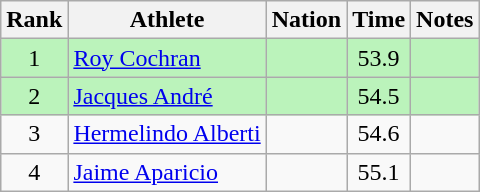<table class="wikitable sortable" style="text-align:center">
<tr>
<th>Rank</th>
<th>Athlete</th>
<th>Nation</th>
<th>Time</th>
<th>Notes</th>
</tr>
<tr bgcolor=#bbf3bb>
<td>1</td>
<td align=left><a href='#'>Roy Cochran</a></td>
<td align=left></td>
<td>53.9</td>
<td></td>
</tr>
<tr bgcolor=#bbf3bb>
<td>2</td>
<td align=left><a href='#'>Jacques André</a></td>
<td align=left></td>
<td>54.5</td>
<td></td>
</tr>
<tr>
<td>3</td>
<td align=left><a href='#'>Hermelindo Alberti</a></td>
<td align=left></td>
<td>54.6</td>
<td></td>
</tr>
<tr>
<td>4</td>
<td align=left><a href='#'>Jaime Aparicio</a></td>
<td align=left></td>
<td>55.1</td>
<td></td>
</tr>
</table>
